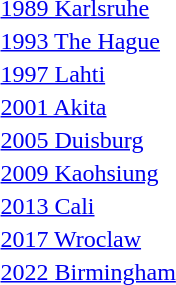<table>
<tr>
<td><a href='#'>1989 Karlsruhe</a></td>
<td></td>
<td></td>
<td></td>
</tr>
<tr>
<td><a href='#'>1993 The Hague</a></td>
<td></td>
<td></td>
<td></td>
</tr>
<tr>
<td><a href='#'>1997 Lahti</a></td>
<td></td>
<td></td>
<td></td>
</tr>
<tr>
<td><a href='#'>2001 Akita</a></td>
<td></td>
<td></td>
<td></td>
</tr>
<tr>
<td><a href='#'>2005 Duisburg</a></td>
<td></td>
<td></td>
<td></td>
</tr>
<tr>
<td><a href='#'>2009 Kaohsiung</a></td>
<td></td>
<td></td>
<td></td>
</tr>
<tr>
<td><a href='#'>2013 Cali</a></td>
<td></td>
<td></td>
<td></td>
</tr>
<tr>
<td><a href='#'>2017 Wroclaw</a></td>
<td></td>
<td></td>
<td></td>
</tr>
<tr>
<td><a href='#'>2022 Birmingham</a></td>
<td></td>
<td></td>
<td></td>
</tr>
</table>
